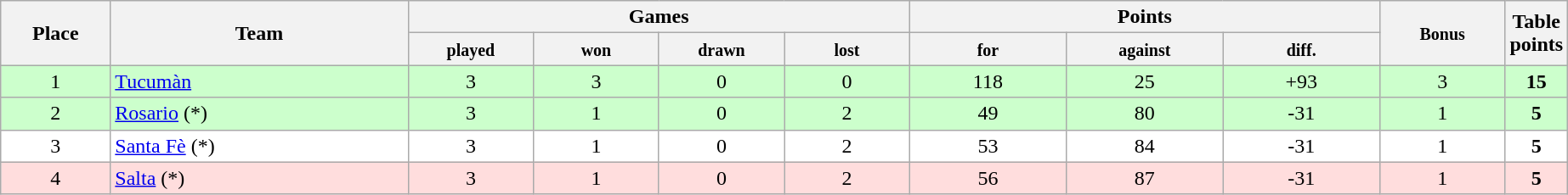<table class="wikitable">
<tr>
<th rowspan=2 width="7%">Place</th>
<th rowspan=2 width="19%">Team</th>
<th colspan=4 width="30%">Games</th>
<th colspan=3 width="26%">Points</th>
<th rowspan=2 width="8%"><small> Bonus </small></th>
<th rowspan=2 width="10%">Table<br>points</th>
</tr>
<tr>
<th width="8%"><small>played </small></th>
<th width="8%"><small>won </small></th>
<th width="8%"><small>drawn </small></th>
<th width="8%"><small>lost </small></th>
<th width="10%"><small>for </small></th>
<th width="10%"><small>against </small></th>
<th width="10%"><small>diff.</small></th>
</tr>
<tr align=center style="background: #ccffcc;">
<td>1</td>
<td align=left><a href='#'>Tucumàn</a></td>
<td>3</td>
<td>3</td>
<td>0</td>
<td>0</td>
<td>118</td>
<td>25</td>
<td>+93</td>
<td>3</td>
<td><strong>15</strong></td>
</tr>
<tr align=center style="background: #ccffcc;">
<td>2</td>
<td align=left><a href='#'>Rosario</a> (*)</td>
<td>3</td>
<td>1</td>
<td>0</td>
<td>2</td>
<td>49</td>
<td>80</td>
<td>-31</td>
<td>1</td>
<td><strong>5</strong></td>
</tr>
<tr align=center style="background: #ffffff;">
<td>3</td>
<td align=left><a href='#'>Santa Fè</a> (*)</td>
<td>3</td>
<td>1</td>
<td>0</td>
<td>2</td>
<td>53</td>
<td>84</td>
<td>-31</td>
<td>1</td>
<td><strong>5</strong></td>
</tr>
<tr align=center style="background: #ffdddd;">
<td>4</td>
<td align=left><a href='#'>Salta</a> (*)</td>
<td>3</td>
<td>1</td>
<td>0</td>
<td>2</td>
<td>56</td>
<td>87</td>
<td>-31</td>
<td>1</td>
<td><strong>5</strong></td>
</tr>
</table>
